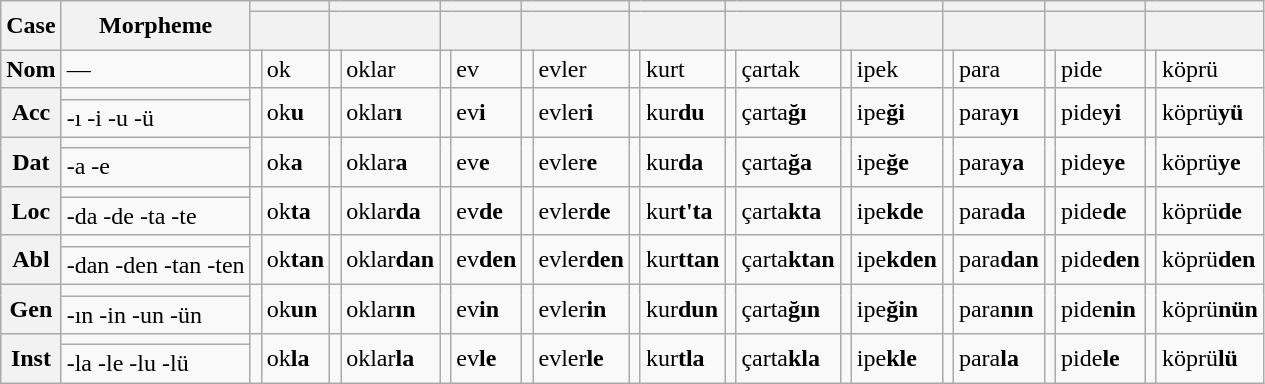<table class="wikitable">
<tr>
<th rowspan=2>Case</th>
<th rowspan=2>Morpheme</th>
<th colspan=2></th>
<th colspan=2></th>
<th colspan=2></th>
<th colspan=2></th>
<th colspan=2></th>
<th colspan=2></th>
<th colspan=2></th>
<th colspan=2></th>
<th colspan=2></th>
<th colspan=2></th>
</tr>
<tr>
<th colspan=2><br></th>
<th colspan=2><br></th>
<th colspan=2><br></th>
<th colspan=2><br></th>
<th colspan=2><br></th>
<th colspan=2><br></th>
<th colspan=2><br></th>
<th colspan=2><br></th>
<th colspan=2><br></th>
<th colspan=2><br></th>
</tr>
<tr>
<th>Nom</th>
<td>—</td>
<td></td>
<td>ok</td>
<td></td>
<td>oklar</td>
<td></td>
<td>ev</td>
<td></td>
<td>evler</td>
<td></td>
<td>kurt</td>
<td></td>
<td>çartak</td>
<td></td>
<td>ipek</td>
<td></td>
<td>para</td>
<td></td>
<td>pide</td>
<td></td>
<td>köprü</td>
</tr>
<tr>
<th rowspan=2>Acc</th>
<td></td>
<td rowspan=2></td>
<td rowspan=2>ok<strong>u</strong></td>
<td rowspan=2></td>
<td rowspan=2>oklar<strong>ı</strong></td>
<td rowspan=2></td>
<td rowspan=2>ev<strong>i</strong></td>
<td rowspan=2></td>
<td rowspan=2>evler<strong>i</strong></td>
<td rowspan=2></td>
<td rowspan=2>kur<strong>du</strong></td>
<td rowspan=2></td>
<td rowspan=2>çarta<strong>ğı</strong></td>
<td rowspan=2></td>
<td rowspan=2>ipe<strong>ği</strong></td>
<td rowspan=2></td>
<td rowspan=2>para<strong>yı</strong></td>
<td rowspan=2></td>
<td rowspan=2>pide<strong>yi</strong></td>
<td rowspan=2></td>
<td rowspan=2>köprü<strong>yü</strong></td>
</tr>
<tr>
<td>-ı -i -u -ü</td>
</tr>
<tr>
<th rowspan=2>Dat</th>
<td></td>
<td rowspan=2></td>
<td rowspan=2>ok<strong>a</strong></td>
<td rowspan=2></td>
<td rowspan=2>oklar<strong>a</strong></td>
<td rowspan=2></td>
<td rowspan=2>ev<strong>e</strong></td>
<td rowspan=2></td>
<td rowspan=2>evler<strong>e</strong></td>
<td rowspan=2></td>
<td rowspan=2>kur<strong>da</strong></td>
<td rowspan=2></td>
<td rowspan=2>çarta<strong>ğa</strong></td>
<td rowspan=2></td>
<td rowspan=2>ipe<strong>ğe</strong></td>
<td rowspan=2></td>
<td rowspan=2>para<strong>ya</strong></td>
<td rowspan=2></td>
<td rowspan=2>pide<strong>ye</strong></td>
<td rowspan=2></td>
<td rowspan=2>köprü<strong>ye</strong></td>
</tr>
<tr>
<td>-a -e</td>
</tr>
<tr>
<th rowspan=2>Loc</th>
<td></td>
<td rowspan=2></td>
<td rowspan=2>ok<strong>ta</strong></td>
<td rowspan=2></td>
<td rowspan=2>oklar<strong>da</strong></td>
<td rowspan=2></td>
<td rowspan=2>ev<strong>de</strong></td>
<td rowspan=2></td>
<td rowspan=2>evler<strong>de</strong></td>
<td rowspan=2></td>
<td rowspan=2>kur<strong>t'ta</strong></td>
<td rowspan=2></td>
<td rowspan=2>çarta<strong>kta</strong></td>
<td rowspan=2></td>
<td rowspan=2>ipe<strong>kde</strong></td>
<td rowspan=2></td>
<td rowspan=2>para<strong>da</strong></td>
<td rowspan=2></td>
<td rowspan=2>pide<strong>de</strong></td>
<td rowspan=2></td>
<td rowspan=2>köprü<strong>de</strong></td>
</tr>
<tr>
<td>-da -de -ta -te</td>
</tr>
<tr>
<th rowspan=2>Abl</th>
<td></td>
<td rowspan=2></td>
<td rowspan=2>ok<strong>tan</strong></td>
<td rowspan=2></td>
<td rowspan=2>oklar<strong>dan</strong></td>
<td rowspan=2></td>
<td rowspan=2>ev<strong>den</strong></td>
<td rowspan=2></td>
<td rowspan=2>evler<strong>den</strong></td>
<td rowspan=2></td>
<td rowspan=2>kur<strong>ttan</strong></td>
<td rowspan=2></td>
<td rowspan=2>çarta<strong>ktan</strong></td>
<td rowspan=2></td>
<td rowspan=2>ipe<strong>kden</strong></td>
<td rowspan=2></td>
<td rowspan=2>para<strong>dan</strong></td>
<td rowspan=2></td>
<td rowspan=2>pide<strong>den</strong></td>
<td rowspan=2></td>
<td rowspan=2>köprü<strong>den</strong></td>
</tr>
<tr>
<td>-dan -den -tan -ten</td>
</tr>
<tr>
<th rowspan=2>Gen</th>
<td></td>
<td rowspan=2></td>
<td rowspan=2>ok<strong>un</strong></td>
<td rowspan=2></td>
<td rowspan=2>oklar<strong>ın</strong></td>
<td rowspan=2></td>
<td rowspan=2>ev<strong>in</strong></td>
<td rowspan=2></td>
<td rowspan=2>evler<strong>in</strong></td>
<td rowspan=2></td>
<td rowspan=2>kur<strong>dun</strong></td>
<td rowspan=2></td>
<td rowspan=2>çarta<strong>ğın</strong></td>
<td rowspan=2></td>
<td rowspan=2>ipe<strong>ğin</strong></td>
<td rowspan=2></td>
<td rowspan=2>para<strong>nın</strong></td>
<td rowspan=2></td>
<td rowspan=2>pide<strong>nin</strong></td>
<td rowspan=2></td>
<td rowspan=2>köprü<strong>nün</strong></td>
</tr>
<tr>
<td>-ın -in -un -ün</td>
</tr>
<tr>
<th rowspan=2>Inst</th>
<td></td>
<td rowspan=2></td>
<td rowspan=2>ok<strong>la</strong></td>
<td rowspan=2></td>
<td rowspan=2>oklar<strong>la</strong></td>
<td rowspan=2></td>
<td rowspan=2>ev<strong>le</strong></td>
<td rowspan=2></td>
<td rowspan=2>evler<strong>le</strong></td>
<td rowspan=2></td>
<td rowspan=2>kur<strong>tla</strong></td>
<td rowspan=2></td>
<td rowspan=2>çarta<strong>kla</strong></td>
<td rowspan=2></td>
<td rowspan=2>ipe<strong>kle</strong></td>
<td rowspan=2></td>
<td rowspan=2>para<strong>la</strong></td>
<td rowspan=2></td>
<td rowspan=2>pide<strong>le</strong></td>
<td rowspan=2></td>
<td rowspan=2>köprü<strong>lü</strong></td>
</tr>
<tr>
<td>-la -le -lu -lü</td>
</tr>
</table>
